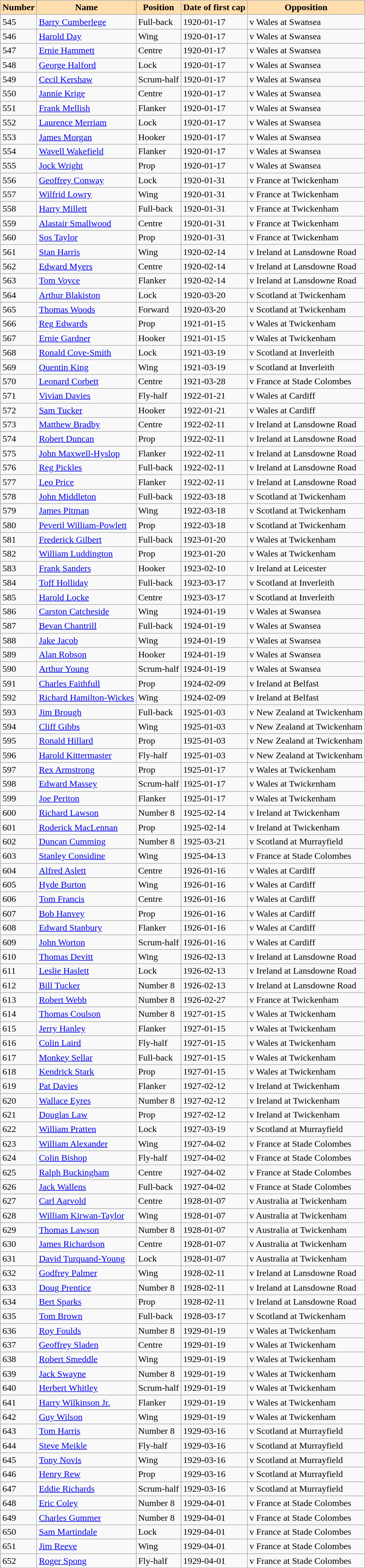<table class="sortable wikitable" style="margin:auto;">
<tr>
<th style="background:#ffdead;">Number</th>
<th style="background:#ffdead;">Name</th>
<th style="background:#ffdead;">Position</th>
<th style="background:#ffdead;">Date of first cap</th>
<th style="background:#ffdead;">Opposition</th>
</tr>
<tr>
<td>545</td>
<td><a href='#'>Barry Cumberlege</a></td>
<td>Full-back</td>
<td>1920-01-17</td>
<td>v Wales at Swansea</td>
</tr>
<tr>
<td>546</td>
<td><a href='#'>Harold Day</a></td>
<td>Wing</td>
<td>1920-01-17</td>
<td>v Wales at Swansea</td>
</tr>
<tr>
<td>547</td>
<td><a href='#'>Ernie Hammett</a></td>
<td>Centre</td>
<td>1920-01-17</td>
<td>v Wales at Swansea</td>
</tr>
<tr>
<td>548</td>
<td><a href='#'>George Halford</a></td>
<td>Lock</td>
<td>1920-01-17</td>
<td>v Wales at Swansea</td>
</tr>
<tr>
<td>549</td>
<td><a href='#'>Cecil Kershaw</a></td>
<td>Scrum-half</td>
<td>1920-01-17</td>
<td>v Wales at Swansea</td>
</tr>
<tr>
<td>550</td>
<td><a href='#'>Jannie Krige</a></td>
<td>Centre</td>
<td>1920-01-17</td>
<td>v Wales at Swansea</td>
</tr>
<tr>
<td>551</td>
<td><a href='#'>Frank Mellish</a></td>
<td>Flanker</td>
<td>1920-01-17</td>
<td>v Wales at Swansea</td>
</tr>
<tr>
<td>552</td>
<td><a href='#'>Laurence Merriam</a></td>
<td>Lock</td>
<td>1920-01-17</td>
<td>v Wales at Swansea</td>
</tr>
<tr>
<td>553</td>
<td><a href='#'>James Morgan</a></td>
<td>Hooker</td>
<td>1920-01-17</td>
<td>v Wales at Swansea</td>
</tr>
<tr>
<td>554</td>
<td><a href='#'>Wavell Wakefield</a></td>
<td>Flanker</td>
<td>1920-01-17</td>
<td>v Wales at Swansea</td>
</tr>
<tr>
<td>555</td>
<td><a href='#'>Jock Wright</a></td>
<td>Prop</td>
<td>1920-01-17</td>
<td>v Wales at Swansea</td>
</tr>
<tr>
<td>556</td>
<td><a href='#'>Geoffrey Conway</a></td>
<td>Lock</td>
<td>1920-01-31</td>
<td>v France at Twickenham</td>
</tr>
<tr>
<td>557</td>
<td><a href='#'>Wilfrid Lowry</a></td>
<td>Wing</td>
<td>1920-01-31</td>
<td>v France at Twickenham</td>
</tr>
<tr>
<td>558</td>
<td><a href='#'>Harry Millett</a></td>
<td>Full-back</td>
<td>1920-01-31</td>
<td>v France at Twickenham</td>
</tr>
<tr>
<td>559</td>
<td><a href='#'>Alastair Smallwood</a></td>
<td>Centre</td>
<td>1920-01-31</td>
<td>v France at Twickenham</td>
</tr>
<tr>
<td>560</td>
<td><a href='#'>Sos Taylor</a></td>
<td>Prop</td>
<td>1920-01-31</td>
<td>v France at Twickenham</td>
</tr>
<tr>
<td>561</td>
<td><a href='#'>Stan Harris</a></td>
<td>Wing</td>
<td>1920-02-14</td>
<td>v Ireland at Lansdowne Road</td>
</tr>
<tr>
<td>562</td>
<td><a href='#'>Edward Myers</a></td>
<td>Centre</td>
<td>1920-02-14</td>
<td>v Ireland at Lansdowne Road</td>
</tr>
<tr>
<td>563</td>
<td><a href='#'>Tom Voyce</a></td>
<td>Flanker</td>
<td>1920-02-14</td>
<td>v Ireland at Lansdowne Road</td>
</tr>
<tr>
<td>564</td>
<td><a href='#'>Arthur Blakiston</a></td>
<td>Lock</td>
<td>1920-03-20</td>
<td>v Scotland at Twickenham</td>
</tr>
<tr>
<td>565</td>
<td><a href='#'>Thomas Woods</a></td>
<td>Forward</td>
<td>1920-03-20</td>
<td>v Scotland at Twickenham</td>
</tr>
<tr>
<td>566</td>
<td><a href='#'>Reg Edwards</a></td>
<td>Prop</td>
<td>1921-01-15</td>
<td>v Wales at Twickenham</td>
</tr>
<tr>
<td>567</td>
<td><a href='#'>Ernie Gardner</a></td>
<td>Hooker</td>
<td>1921-01-15</td>
<td>v Wales at Twickenham</td>
</tr>
<tr>
<td>568</td>
<td><a href='#'>Ronald Cove-Smith</a></td>
<td>Lock</td>
<td>1921-03-19</td>
<td>v Scotland at Inverleith</td>
</tr>
<tr>
<td>569</td>
<td><a href='#'>Quentin King</a></td>
<td>Wing</td>
<td>1921-03-19</td>
<td>v Scotland at Inverleith</td>
</tr>
<tr>
<td>570</td>
<td><a href='#'>Leonard Corbett</a></td>
<td>Centre</td>
<td>1921-03-28</td>
<td>v France at Stade Colombes</td>
</tr>
<tr>
<td>571</td>
<td><a href='#'>Vivian Davies</a></td>
<td>Fly-half</td>
<td>1922-01-21</td>
<td>v Wales at Cardiff</td>
</tr>
<tr>
<td>572</td>
<td><a href='#'>Sam Tucker</a></td>
<td>Hooker</td>
<td>1922-01-21</td>
<td>v Wales at Cardiff</td>
</tr>
<tr>
<td>573</td>
<td><a href='#'>Matthew Bradby</a></td>
<td>Centre</td>
<td>1922-02-11</td>
<td>v Ireland at Lansdowne Road</td>
</tr>
<tr>
<td>574</td>
<td><a href='#'>Robert Duncan</a></td>
<td>Prop</td>
<td>1922-02-11</td>
<td>v Ireland at Lansdowne Road</td>
</tr>
<tr>
<td>575</td>
<td><a href='#'>John Maxwell-Hyslop</a></td>
<td>Flanker</td>
<td>1922-02-11</td>
<td>v Ireland at Lansdowne Road</td>
</tr>
<tr>
<td>576</td>
<td><a href='#'>Reg Pickles</a></td>
<td>Full-back</td>
<td>1922-02-11</td>
<td>v Ireland at Lansdowne Road</td>
</tr>
<tr>
<td>577</td>
<td><a href='#'>Leo Price</a></td>
<td>Flanker</td>
<td>1922-02-11</td>
<td>v Ireland at Lansdowne Road</td>
</tr>
<tr>
<td>578</td>
<td><a href='#'>John Middleton</a></td>
<td>Full-back</td>
<td>1922-03-18</td>
<td>v Scotland at Twickenham</td>
</tr>
<tr>
<td>579</td>
<td><a href='#'>James Pitman</a></td>
<td>Wing</td>
<td>1922-03-18</td>
<td>v Scotland at Twickenham</td>
</tr>
<tr>
<td>580</td>
<td><a href='#'>Peveril William-Powlett</a></td>
<td>Prop</td>
<td>1922-03-18</td>
<td>v Scotland at Twickenham</td>
</tr>
<tr>
<td>581</td>
<td><a href='#'>Frederick Gilbert</a></td>
<td>Full-back</td>
<td>1923-01-20</td>
<td>v Wales at Twickenham</td>
</tr>
<tr>
<td>582</td>
<td><a href='#'>William Luddington</a></td>
<td>Prop</td>
<td>1923-01-20</td>
<td>v Wales at Twickenham</td>
</tr>
<tr>
<td>583</td>
<td><a href='#'>Frank Sanders</a></td>
<td>Hooker</td>
<td>1923-02-10</td>
<td>v Ireland at Leicester</td>
</tr>
<tr>
<td>584</td>
<td><a href='#'>Toff Holliday</a></td>
<td>Full-back</td>
<td>1923-03-17</td>
<td>v Scotland at Inverleith</td>
</tr>
<tr>
<td>585</td>
<td><a href='#'>Harold Locke</a></td>
<td>Centre</td>
<td>1923-03-17</td>
<td>v Scotland at Inverleith</td>
</tr>
<tr>
<td>586</td>
<td><a href='#'>Carston Catcheside</a></td>
<td>Wing</td>
<td>1924-01-19</td>
<td>v Wales at Swansea</td>
</tr>
<tr>
<td>587</td>
<td><a href='#'>Bevan Chantrill</a></td>
<td>Full-back</td>
<td>1924-01-19</td>
<td>v Wales at Swansea</td>
</tr>
<tr>
<td>588</td>
<td><a href='#'>Jake Jacob</a></td>
<td>Wing</td>
<td>1924-01-19</td>
<td>v Wales at Swansea</td>
</tr>
<tr>
<td>589</td>
<td><a href='#'>Alan Robson</a></td>
<td>Hooker</td>
<td>1924-01-19</td>
<td>v Wales at Swansea</td>
</tr>
<tr>
<td>590</td>
<td><a href='#'>Arthur Young</a></td>
<td>Scrum-half</td>
<td>1924-01-19</td>
<td>v Wales at Swansea</td>
</tr>
<tr>
<td>591</td>
<td><a href='#'>Charles Faithfull</a></td>
<td>Prop</td>
<td>1924-02-09</td>
<td>v Ireland at Belfast</td>
</tr>
<tr>
<td>592</td>
<td><a href='#'>Richard Hamilton-Wickes</a></td>
<td>Wing</td>
<td>1924-02-09</td>
<td>v Ireland at Belfast</td>
</tr>
<tr>
<td>593</td>
<td><a href='#'>Jim Brough</a></td>
<td>Full-back</td>
<td>1925-01-03</td>
<td>v New Zealand at Twickenham</td>
</tr>
<tr>
<td>594</td>
<td><a href='#'>Cliff Gibbs</a></td>
<td>Wing</td>
<td>1925-01-03</td>
<td>v New Zealand at Twickenham</td>
</tr>
<tr>
<td>595</td>
<td><a href='#'>Ronald Hillard</a></td>
<td>Prop</td>
<td>1925-01-03</td>
<td>v New Zealand at Twickenham</td>
</tr>
<tr>
<td>596</td>
<td><a href='#'>Harold Kittermaster</a></td>
<td>Fly-half</td>
<td>1925-01-03</td>
<td>v New Zealand at Twickenham</td>
</tr>
<tr>
<td>597</td>
<td><a href='#'>Rex Armstrong</a></td>
<td>Prop</td>
<td>1925-01-17</td>
<td>v Wales at Twickenham</td>
</tr>
<tr>
<td>598</td>
<td><a href='#'>Edward Massey</a></td>
<td>Scrum-half</td>
<td>1925-01-17</td>
<td>v Wales at Twickenham</td>
</tr>
<tr>
<td>599</td>
<td><a href='#'>Joe Periton</a></td>
<td>Flanker</td>
<td>1925-01-17</td>
<td>v Wales at Twickenham</td>
</tr>
<tr>
<td>600</td>
<td><a href='#'>Richard Lawson</a></td>
<td>Number 8</td>
<td>1925-02-14</td>
<td>v Ireland at Twickenham</td>
</tr>
<tr>
<td>601</td>
<td><a href='#'>Roderick MacLennan</a></td>
<td>Prop</td>
<td>1925-02-14</td>
<td>v Ireland at Twickenham</td>
</tr>
<tr>
<td>602</td>
<td><a href='#'>Duncan Cumming</a></td>
<td>Number 8</td>
<td>1925-03-21</td>
<td>v Scotland at Murrayfield</td>
</tr>
<tr>
<td>603</td>
<td><a href='#'>Stanley Considine</a></td>
<td>Wing</td>
<td>1925-04-13</td>
<td>v France at Stade Colombes</td>
</tr>
<tr>
<td>604</td>
<td><a href='#'>Alfred Aslett</a></td>
<td>Centre</td>
<td>1926-01-16</td>
<td>v Wales at Cardiff</td>
</tr>
<tr>
<td>605</td>
<td><a href='#'>Hyde Burton</a></td>
<td>Wing</td>
<td>1926-01-16</td>
<td>v Wales at Cardiff</td>
</tr>
<tr>
<td>606</td>
<td><a href='#'>Tom Francis</a></td>
<td>Centre</td>
<td>1926-01-16</td>
<td>v Wales at Cardiff</td>
</tr>
<tr>
<td>607</td>
<td><a href='#'>Bob Hanvey</a></td>
<td>Prop</td>
<td>1926-01-16</td>
<td>v Wales at Cardiff</td>
</tr>
<tr>
<td>608</td>
<td><a href='#'>Edward Stanbury</a></td>
<td>Flanker</td>
<td>1926-01-16</td>
<td>v Wales at Cardiff</td>
</tr>
<tr>
<td>609</td>
<td><a href='#'>John Worton</a></td>
<td>Scrum-half</td>
<td>1926-01-16</td>
<td>v Wales at Cardiff</td>
</tr>
<tr>
<td>610</td>
<td><a href='#'>Thomas Devitt</a></td>
<td>Wing</td>
<td>1926-02-13</td>
<td>v Ireland at Lansdowne Road</td>
</tr>
<tr>
<td>611</td>
<td><a href='#'>Leslie Haslett</a></td>
<td>Lock</td>
<td>1926-02-13</td>
<td>v Ireland at Lansdowne Road</td>
</tr>
<tr>
<td>612</td>
<td><a href='#'>Bill Tucker</a></td>
<td>Number 8</td>
<td>1926-02-13</td>
<td>v Ireland at Lansdowne Road</td>
</tr>
<tr>
<td>613</td>
<td><a href='#'>Robert Webb</a></td>
<td>Number 8</td>
<td>1926-02-27</td>
<td>v France at Twickenham</td>
</tr>
<tr>
<td>614</td>
<td><a href='#'>Thomas Coulson</a></td>
<td>Number 8</td>
<td>1927-01-15</td>
<td>v Wales at Twickenham</td>
</tr>
<tr>
<td>615</td>
<td><a href='#'>Jerry Hanley</a></td>
<td>Flanker</td>
<td>1927-01-15</td>
<td>v Wales at Twickenham</td>
</tr>
<tr>
<td>616</td>
<td><a href='#'>Colin Laird</a></td>
<td>Fly-half</td>
<td>1927-01-15</td>
<td>v Wales at Twickenham</td>
</tr>
<tr>
<td>617</td>
<td><a href='#'>Monkey Sellar</a></td>
<td>Full-back</td>
<td>1927-01-15</td>
<td>v Wales at Twickenham</td>
</tr>
<tr>
<td>618</td>
<td><a href='#'>Kendrick Stark</a></td>
<td>Prop</td>
<td>1927-01-15</td>
<td>v Wales at Twickenham</td>
</tr>
<tr>
<td>619</td>
<td><a href='#'>Pat Davies</a></td>
<td>Flanker</td>
<td>1927-02-12</td>
<td>v Ireland at Twickenham</td>
</tr>
<tr>
<td>620</td>
<td><a href='#'>Wallace Eyres</a></td>
<td>Number 8</td>
<td>1927-02-12</td>
<td>v Ireland at Twickenham</td>
</tr>
<tr>
<td>621</td>
<td><a href='#'>Douglas Law</a></td>
<td>Prop</td>
<td>1927-02-12</td>
<td>v Ireland at Twickenham</td>
</tr>
<tr>
<td>622</td>
<td><a href='#'>William Pratten</a></td>
<td>Lock</td>
<td>1927-03-19</td>
<td>v Scotland at Murrayfield</td>
</tr>
<tr>
<td>623</td>
<td><a href='#'>William Alexander</a></td>
<td>Wing</td>
<td>1927-04-02</td>
<td>v France at Stade Colombes</td>
</tr>
<tr>
<td>624</td>
<td><a href='#'>Colin Bishop</a></td>
<td>Fly-half</td>
<td>1927-04-02</td>
<td>v France at Stade Colombes</td>
</tr>
<tr>
<td>625</td>
<td><a href='#'>Ralph Buckingham</a></td>
<td>Centre</td>
<td>1927-04-02</td>
<td>v France at Stade Colombes</td>
</tr>
<tr>
<td>626</td>
<td><a href='#'>Jack Wallens</a></td>
<td>Full-back</td>
<td>1927-04-02</td>
<td>v France at Stade Colombes</td>
</tr>
<tr>
<td>627</td>
<td><a href='#'>Carl Aarvold</a></td>
<td>Centre</td>
<td>1928-01-07</td>
<td>v Australia at Twickenham</td>
</tr>
<tr>
<td>628</td>
<td><a href='#'>William Kirwan-Taylor</a></td>
<td>Wing</td>
<td>1928-01-07</td>
<td>v Australia at Twickenham</td>
</tr>
<tr>
<td>629</td>
<td><a href='#'>Thomas Lawson</a></td>
<td>Number 8</td>
<td>1928-01-07</td>
<td>v Australia at Twickenham</td>
</tr>
<tr>
<td>630</td>
<td><a href='#'>James Richardson</a></td>
<td>Centre</td>
<td>1928-01-07</td>
<td>v Australia at Twickenham</td>
</tr>
<tr>
<td>631</td>
<td><a href='#'>David Turquand-Young</a></td>
<td>Lock</td>
<td>1928-01-07</td>
<td>v Australia at Twickenham</td>
</tr>
<tr>
<td>632</td>
<td><a href='#'>Godfrey Palmer</a></td>
<td>Wing</td>
<td>1928-02-11</td>
<td>v Ireland at Lansdowne Road</td>
</tr>
<tr>
<td>633</td>
<td><a href='#'>Doug Prentice</a></td>
<td>Number 8</td>
<td>1928-02-11</td>
<td>v Ireland at Lansdowne Road</td>
</tr>
<tr>
<td>634</td>
<td><a href='#'>Bert Sparks</a></td>
<td>Prop</td>
<td>1928-02-11</td>
<td>v Ireland at Lansdowne Road</td>
</tr>
<tr>
<td>635</td>
<td><a href='#'>Tom Brown</a></td>
<td>Full-back</td>
<td>1928-03-17</td>
<td>v Scotland at Twickenham</td>
</tr>
<tr>
<td>636</td>
<td><a href='#'>Roy Foulds</a></td>
<td>Number 8</td>
<td>1929-01-19</td>
<td>v Wales at Twickenham</td>
</tr>
<tr>
<td>637</td>
<td><a href='#'>Geoffrey Sladen</a></td>
<td>Centre</td>
<td>1929-01-19</td>
<td>v Wales at Twickenham</td>
</tr>
<tr>
<td>638</td>
<td><a href='#'>Robert Smeddle</a></td>
<td>Wing</td>
<td>1929-01-19</td>
<td>v Wales at Twickenham</td>
</tr>
<tr>
<td>639</td>
<td><a href='#'>Jack Swayne</a></td>
<td>Number 8</td>
<td>1929-01-19</td>
<td>v Wales at Twickenham</td>
</tr>
<tr>
<td>640</td>
<td><a href='#'>Herbert Whitley</a></td>
<td>Scrum-half</td>
<td>1929-01-19</td>
<td>v Wales at Twickenham</td>
</tr>
<tr>
<td>641</td>
<td><a href='#'>Harry Wilkinson Jr.</a></td>
<td>Flanker</td>
<td>1929-01-19</td>
<td>v Wales at Twickenham</td>
</tr>
<tr>
<td>642</td>
<td><a href='#'>Guy Wilson</a></td>
<td>Wing</td>
<td>1929-01-19</td>
<td>v Wales at Twickenham</td>
</tr>
<tr>
<td>643</td>
<td><a href='#'>Tom Harris</a></td>
<td>Number 8</td>
<td>1929-03-16</td>
<td>v Scotland at Murrayfield</td>
</tr>
<tr>
<td>644</td>
<td><a href='#'>Steve Meikle</a></td>
<td>Fly-half</td>
<td>1929-03-16</td>
<td>v Scotland at Murrayfield</td>
</tr>
<tr>
<td>645</td>
<td><a href='#'>Tony Novis</a></td>
<td>Wing</td>
<td>1929-03-16</td>
<td>v Scotland at Murrayfield</td>
</tr>
<tr>
<td>646</td>
<td><a href='#'>Henry Rew</a></td>
<td>Prop</td>
<td>1929-03-16</td>
<td>v Scotland at Murrayfield</td>
</tr>
<tr>
<td>647</td>
<td><a href='#'>Eddie Richards</a></td>
<td>Scrum-half</td>
<td>1929-03-16</td>
<td>v Scotland at Murrayfield</td>
</tr>
<tr>
<td>648</td>
<td><a href='#'>Eric Coley</a></td>
<td>Number 8</td>
<td>1929-04-01</td>
<td>v France at Stade Colombes</td>
</tr>
<tr>
<td>649</td>
<td><a href='#'>Charles Gummer</a></td>
<td>Number 8</td>
<td>1929-04-01</td>
<td>v France at Stade Colombes</td>
</tr>
<tr>
<td>650</td>
<td><a href='#'>Sam Martindale</a></td>
<td>Lock</td>
<td>1929-04-01</td>
<td>v France at Stade Colombes</td>
</tr>
<tr>
<td>651</td>
<td><a href='#'>Jim Reeve</a></td>
<td>Wing</td>
<td>1929-04-01</td>
<td>v France at Stade Colombes</td>
</tr>
<tr>
<td>652</td>
<td><a href='#'>Roger Spong</a></td>
<td>Fly-half</td>
<td>1929-04-01</td>
<td>v France at Stade Colombes</td>
</tr>
</table>
